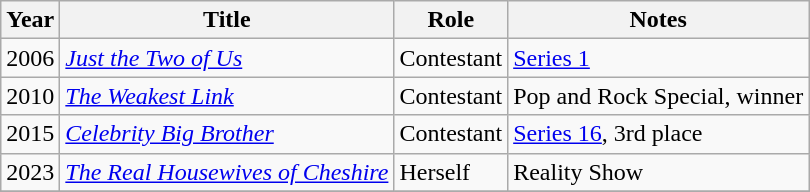<table class="wikitable">
<tr>
<th>Year</th>
<th>Title</th>
<th>Role</th>
<th>Notes</th>
</tr>
<tr>
<td>2006</td>
<td><em><a href='#'>Just the Two of Us</a></em></td>
<td>Contestant</td>
<td><a href='#'>Series 1</a></td>
</tr>
<tr>
<td>2010</td>
<td><em><a href='#'>The Weakest Link</a></em></td>
<td>Contestant</td>
<td>Pop and Rock Special, winner</td>
</tr>
<tr>
<td>2015</td>
<td><em><a href='#'>Celebrity Big Brother</a></em></td>
<td>Contestant</td>
<td><a href='#'>Series 16</a>, 3rd place</td>
</tr>
<tr>
<td>2023</td>
<td><em><a href='#'>The Real Housewives of Cheshire</a></em></td>
<td>Herself</td>
<td>Reality Show</td>
</tr>
<tr>
</tr>
</table>
